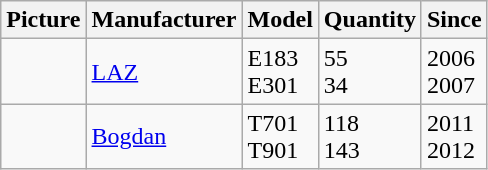<table class="wikitable sortable">
<tr>
<th>Picture</th>
<th>Manufacturer</th>
<th>Model</th>
<th>Quantity</th>
<th>Since</th>
</tr>
<tr>
<td></td>
<td> <a href='#'>LAZ</a></td>
<td>E183<br>E301</td>
<td>55<br>34</td>
<td>2006<br>2007</td>
</tr>
<tr>
<td></td>
<td> <a href='#'>Bogdan</a></td>
<td>T701<br>T901</td>
<td>118<br>143</td>
<td>2011<br>2012</td>
</tr>
</table>
